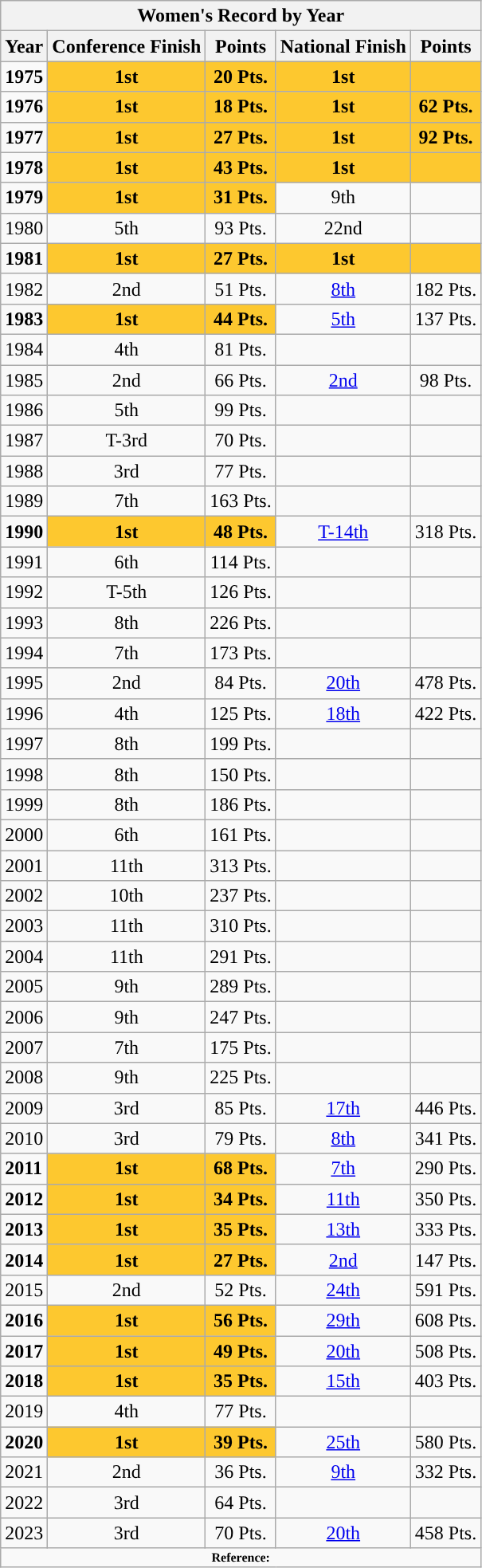<table class="wikitable">
<tr>
<th colspan="5">Women's Record by Year</th>
</tr>
<tr>
<th scope="col">Year</th>
<th scope="col">Conference Finish</th>
<th scope="col">Points</th>
<th scope="col">National Finish</th>
<th scope="col">Points</th>
</tr>
<tr>
<td><strong>1975</strong></td>
<td style="text-align: center;background: #FDC82F"><strong>1st</strong></td>
<td style="text-align: center;background: #FDC82F"><strong>20 Pts.</strong></td>
<td style="text-align: center;background: #FDC82F"><strong>1st</strong></td>
<td style="text-align: center;background: #FDC82F"></td>
</tr>
<tr>
<td><strong>1976</strong></td>
<td style="text-align: center;background: #FDC82F"><strong>1st</strong></td>
<td style="text-align: center;background: #FDC82F"><strong>18 Pts.</strong></td>
<td style="text-align: center;background: #FDC82F"><strong>1st</strong></td>
<td style="text-align: center;background: #FDC82F"><strong>62 Pts.</strong></td>
</tr>
<tr>
<td><strong>1977</strong></td>
<td style="text-align: center;background: #FDC82F"><strong>1st</strong></td>
<td style="text-align: center;background: #FDC82F"><strong>27 Pts.</strong></td>
<td style="text-align: center;background: #FDC82F"><strong>1st</strong></td>
<td style="text-align: center;background: #FDC82F"><strong>92 Pts.</strong></td>
</tr>
<tr>
<td><strong>1978</strong></td>
<td style="text-align: center;background: #FDC82F"><strong>1st</strong></td>
<td style="text-align: center;background: #FDC82F"><strong>43 Pts.</strong></td>
<td style="text-align: center;background: #FDC82F"><strong>1st</strong></td>
<td style="text-align: center;background: #FDC82F"></td>
</tr>
<tr>
<td><strong>1979</strong></td>
<td style="text-align: center;background: #FDC82F"><strong>1st</strong></td>
<td style="text-align: center;background: #FDC82F"><strong>31 Pts.</strong></td>
<td style="text-align: center;">9th</td>
<td style="text-align: center;"></td>
</tr>
<tr>
<td>1980</td>
<td style="text-align: center;">5th</td>
<td style="text-align: center;">93 Pts.</td>
<td style="text-align: center;">22nd</td>
<td style="text-align: center;"></td>
</tr>
<tr>
<td><strong>1981</strong></td>
<td style="text-align: center;background: #FDC82F"><strong>1st</strong></td>
<td style="text-align: center;background: #FDC82F"><strong>27 Pts.</strong></td>
<td style="text-align: center;background: #FDC82F"><strong>1st</strong></td>
<td style="text-align: center;background: #FDC82F"></td>
</tr>
<tr>
<td>1982</td>
<td style="text-align: center;">2nd</td>
<td style="text-align: center;">51 Pts.</td>
<td style="text-align: center;"><a href='#'>8th</a></td>
<td style="text-align: center;">182 Pts.</td>
</tr>
<tr>
<td><strong>1983</strong></td>
<td style="text-align: center;background: #FDC82F"><strong>1st</strong></td>
<td style="text-align: center;background: #FDC82F"><strong>44 Pts.</strong></td>
<td style="text-align: center;"><a href='#'>5th</a></td>
<td style="text-align: center;">137 Pts.</td>
</tr>
<tr>
<td>1984</td>
<td style="text-align: center;">4th</td>
<td style="text-align: center;">81 Pts.</td>
<td style="text-align: center;"></td>
<td style="text-align: center;"></td>
</tr>
<tr>
<td>1985</td>
<td style="text-align: center;">2nd</td>
<td style="text-align: center;">66 Pts.</td>
<td style="text-align: center;"><a href='#'>2nd</a></td>
<td style="text-align: center;">98 Pts.</td>
</tr>
<tr>
<td>1986</td>
<td style="text-align: center;">5th</td>
<td style="text-align: center;">99 Pts.</td>
<td style="text-align: center;"></td>
<td style="text-align: center;"></td>
</tr>
<tr>
<td>1987</td>
<td style="text-align: center;">T-3rd</td>
<td style="text-align: center;">70 Pts.</td>
<td style="text-align: center;"></td>
<td style="text-align: center;"></td>
</tr>
<tr>
<td>1988</td>
<td style="text-align: center;">3rd</td>
<td style="text-align: center;">77 Pts.</td>
<td style="text-align: center;"></td>
<td style="text-align: center;"></td>
</tr>
<tr>
<td>1989</td>
<td style="text-align: center;">7th</td>
<td style="text-align: center;">163 Pts.</td>
<td style="text-align: center;"></td>
<td style="text-align: center;"></td>
</tr>
<tr>
<td><strong>1990</strong></td>
<td style="text-align: center;background: #FDC82F"><strong>1st</strong></td>
<td style="text-align: center;background: #FDC82F"><strong>48 Pts.</strong></td>
<td style="text-align: center;"><a href='#'>T-14th</a></td>
<td style="text-align: center;">318 Pts.</td>
</tr>
<tr>
<td>1991</td>
<td style="text-align: center;">6th</td>
<td style="text-align: center;">114 Pts.</td>
<td style="text-align: center;"></td>
<td style="text-align: center;"></td>
</tr>
<tr>
<td>1992</td>
<td style="text-align: center;">T-5th</td>
<td style="text-align: center;">126 Pts.</td>
<td style="text-align: center;"></td>
<td style="text-align: center;"></td>
</tr>
<tr>
<td>1993</td>
<td style="text-align: center;">8th</td>
<td style="text-align: center;">226 Pts.</td>
<td style="text-align: center;"></td>
<td style="text-align: center;"></td>
</tr>
<tr>
<td>1994</td>
<td style="text-align: center;">7th</td>
<td style="text-align: center;">173 Pts.</td>
<td style="text-align: center;"></td>
<td style="text-align: center;"></td>
</tr>
<tr>
<td>1995</td>
<td style="text-align: center;">2nd</td>
<td style="text-align: center;">84 Pts.</td>
<td style="text-align: center;"><a href='#'>20th</a></td>
<td style="text-align: center;">478 Pts.</td>
</tr>
<tr>
<td>1996</td>
<td style="text-align: center;">4th</td>
<td style="text-align: center;">125 Pts.</td>
<td style="text-align: center;"><a href='#'>18th</a></td>
<td style="text-align: center;">422 Pts.</td>
</tr>
<tr>
<td>1997</td>
<td style="text-align: center;">8th</td>
<td style="text-align: center;">199 Pts.</td>
<td style="text-align: center;"></td>
<td style="text-align: center;"></td>
</tr>
<tr>
<td>1998</td>
<td style="text-align: center;">8th</td>
<td style="text-align: center;">150 Pts.</td>
<td style="text-align: center;"></td>
<td style="text-align: center;"></td>
</tr>
<tr>
<td>1999</td>
<td style="text-align: center;">8th</td>
<td style="text-align: center;">186 Pts.</td>
<td style="text-align: center;"></td>
<td style="text-align: center;"></td>
</tr>
<tr>
<td>2000</td>
<td style="text-align: center;">6th</td>
<td style="text-align: center;">161 Pts.</td>
<td style="text-align: center;"></td>
<td style="text-align: center;"></td>
</tr>
<tr>
<td>2001</td>
<td style="text-align: center;">11th</td>
<td style="text-align: center;">313 Pts.</td>
<td style="text-align: center;"></td>
<td style="text-align: center;"></td>
</tr>
<tr>
<td>2002</td>
<td style="text-align: center;">10th</td>
<td style="text-align: center;">237 Pts.</td>
<td style="text-align: center;"></td>
<td style="text-align: center;"></td>
</tr>
<tr>
<td>2003</td>
<td style="text-align: center;">11th</td>
<td style="text-align: center;">310 Pts.</td>
<td style="text-align: center;"></td>
<td style="text-align: center;"></td>
</tr>
<tr>
<td>2004</td>
<td style="text-align: center;">11th</td>
<td style="text-align: center;">291 Pts.</td>
<td style="text-align: center;"></td>
<td style="text-align: center;"></td>
</tr>
<tr>
<td>2005</td>
<td style="text-align: center;">9th</td>
<td style="text-align: center;">289 Pts.</td>
<td style="text-align: center;"></td>
<td style="text-align: center;"></td>
</tr>
<tr>
<td>2006</td>
<td style="text-align: center;">9th</td>
<td style="text-align: center;">247 Pts.</td>
<td style="text-align: center;"></td>
<td style="text-align: center;"></td>
</tr>
<tr>
<td>2007</td>
<td style="text-align: center;">7th</td>
<td style="text-align: center;">175 Pts.</td>
<td style="text-align: center;"></td>
<td style="text-align: center;"></td>
</tr>
<tr>
<td>2008</td>
<td style="text-align: center;">9th</td>
<td style="text-align: center;">225 Pts.</td>
<td style="text-align: center;"></td>
<td style="text-align: center;"></td>
</tr>
<tr>
<td>2009</td>
<td style="text-align: center;">3rd</td>
<td style="text-align: center;">85 Pts.</td>
<td style="text-align: center;"><a href='#'>17th</a></td>
<td style="text-align: center;">446 Pts.</td>
</tr>
<tr>
<td>2010</td>
<td style="text-align: center;">3rd</td>
<td style="text-align: center;">79 Pts.</td>
<td style="text-align: center;"><a href='#'>8th</a></td>
<td style="text-align: center;">341 Pts.</td>
</tr>
<tr>
<td><strong>2011</strong></td>
<td style="text-align: center;background: #FDC82F"><strong>1st</strong></td>
<td style="text-align: center;background: #FDC82F"><strong>68 Pts.</strong></td>
<td style="text-align: center;"><a href='#'>7th</a></td>
<td style="text-align: center;">290 Pts.</td>
</tr>
<tr>
<td><strong>2012</strong></td>
<td style="text-align: center;background: #FDC82F"><strong>1st</strong></td>
<td style="text-align: center;background: #FDC82F"><strong>34 Pts.</strong></td>
<td style="text-align: center;"><a href='#'>11th</a></td>
<td style="text-align: center;">350 Pts.</td>
</tr>
<tr>
<td><strong>2013</strong></td>
<td style="text-align: center;background: #FDC82F"><strong>1st</strong></td>
<td style="text-align: center;background: #FDC82F"><strong>35 Pts.</strong></td>
<td style="text-align: center;"><a href='#'>13th</a></td>
<td style="text-align: center;">333 Pts.</td>
</tr>
<tr>
<td><strong>2014</strong></td>
<td style="text-align: center;background: #FDC82F"><strong>1st</strong></td>
<td style="text-align: center;background: #FDC82F"><strong>27 Pts.</strong></td>
<td style="text-align: center;"><a href='#'>2nd</a></td>
<td style="text-align: center;">147 Pts.</td>
</tr>
<tr>
<td>2015</td>
<td style="text-align: center;">2nd</td>
<td style="text-align: center;">52 Pts.</td>
<td style="text-align: center;"><a href='#'>24th</a></td>
<td style="text-align: center;">591 Pts.</td>
</tr>
<tr>
<td><strong>2016</strong></td>
<td style="text-align: center;background: #FDC82F"><strong>1st</strong></td>
<td style="text-align: center;background: #FDC82F"><strong>56 Pts.</strong></td>
<td style="text-align: center;"><a href='#'>29th</a></td>
<td style="text-align: center;">608 Pts.</td>
</tr>
<tr>
<td><strong>2017</strong></td>
<td style="text-align: center;background: #FDC82F"><strong>1st</strong></td>
<td style="text-align: center;background: #FDC82F"><strong>49 Pts.</strong></td>
<td style="text-align: center;"><a href='#'>20th</a></td>
<td style="text-align: center;">508 Pts.</td>
</tr>
<tr>
<td><strong>2018</strong></td>
<td style="text-align: center;background: #FDC82F"><strong>1st</strong></td>
<td style="text-align: center;background: #FDC82F"><strong>35 Pts.</strong></td>
<td style="text-align: center;"><a href='#'>15th</a></td>
<td style="text-align: center;">403 Pts.</td>
</tr>
<tr>
<td>2019</td>
<td style="text-align: center;">4th</td>
<td style="text-align: center;">77 Pts.</td>
<td style="text-align: center;"></td>
<td style="text-align: center;"></td>
</tr>
<tr>
<td><strong>2020</strong></td>
<td style="text-align: center;background: #FDC82F"><strong>1st</strong></td>
<td style="text-align: center;background: #FDC82F"><strong>39 Pts.</strong></td>
<td style="text-align: center;"><a href='#'>25th</a></td>
<td style="text-align: center;">580 Pts.</td>
</tr>
<tr>
<td>2021</td>
<td style="text-align: center;background:">2nd</td>
<td style="text-align: center;background:">36 Pts.</td>
<td style="text-align: center;"><a href='#'>9th</a></td>
<td style="text-align: center;">332 Pts.</td>
</tr>
<tr>
<td>2022</td>
<td style="text-align: center;background:">3rd</td>
<td style="text-align: center;background:">64 Pts.</td>
<td style="text-align: center;"></td>
<td style="text-align: center;"></td>
</tr>
<tr>
<td>2023</td>
<td style="text-align: center;background:">3rd</td>
<td style="text-align: center;background:">70 Pts.</td>
<td style="text-align: center;"><a href='#'>20th</a></td>
<td style="text-align: center;">458 Pts.</td>
</tr>
<tr>
<td colspan="5"  style="font-size:8pt; text-align:center;"><strong>Reference:</strong></td>
</tr>
</table>
